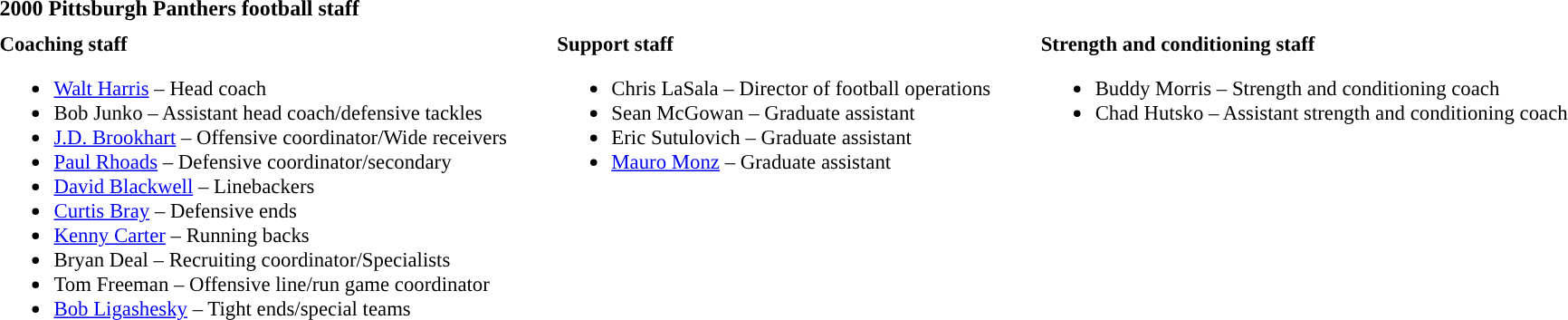<table class="toccolours" style="text-align: left;">
<tr>
<td colspan=10><strong>2000 Pittsburgh Panthers football staff</strong></td>
</tr>
<tr>
<td valign="top"></td>
</tr>
<tr>
<td style="font-size:95%; vertical-align:top;"><strong>Coaching staff</strong><br><ul><li><a href='#'>Walt Harris</a> – Head coach</li><li>Bob Junko – Assistant head coach/defensive tackles</li><li><a href='#'>J.D. Brookhart</a> – Offensive coordinator/Wide receivers</li><li><a href='#'>Paul Rhoads</a> – Defensive coordinator/secondary</li><li><a href='#'>David Blackwell</a> – Linebackers</li><li><a href='#'>Curtis Bray</a> – Defensive ends</li><li><a href='#'>Kenny Carter</a> – Running backs</li><li>Bryan Deal – Recruiting coordinator/Specialists</li><li>Tom Freeman – Offensive line/run game coordinator</li><li><a href='#'>Bob Ligashesky</a> – Tight ends/special teams</li></ul></td>
<td width="25"> </td>
<td valign="top"></td>
<td style="font-size: 95%;" valign="top"><strong>Support staff</strong><br><ul><li>Chris LaSala – Director of football operations</li><li>Sean McGowan – Graduate assistant</li><li>Eric Sutulovich – Graduate assistant</li><li><a href='#'>Mauro Monz</a> – Graduate assistant</li></ul></td>
<td width="25"> </td>
<td valign="top"></td>
<td style="font-size: 95%;" valign="top"><strong>Strength and conditioning staff</strong><br><ul><li>Buddy Morris – Strength and conditioning coach</li><li>Chad Hutsko – Assistant strength and conditioning coach</li></ul></td>
</tr>
</table>
